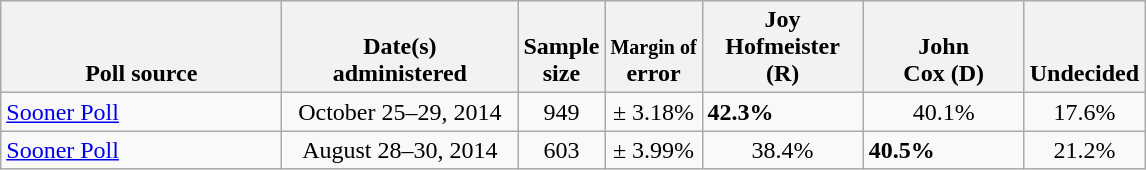<table class="wikitable">
<tr valign= bottom>
<th style="width:180px;">Poll source</th>
<th style="width:150px;">Date(s)<br>administered</th>
<th class=small>Sample<br>size</th>
<th class=small><small>Margin of</small><br>error</th>
<th style="width:100px;">Joy<br>Hofmeister (R)</th>
<th style="width:100px;">John<br>Cox (D)</th>
<th>Undecided</th>
</tr>
<tr>
<td><a href='#'>Sooner Poll</a></td>
<td align=center>October 25–29, 2014</td>
<td align=center>949</td>
<td align=center>± 3.18%</td>
<td><strong>42.3%</strong></td>
<td align=center>40.1%</td>
<td align=center>17.6%</td>
</tr>
<tr>
<td><a href='#'>Sooner Poll</a></td>
<td align=center>August 28–30, 2014</td>
<td align=center>603</td>
<td align=center>± 3.99%</td>
<td align=center>38.4%</td>
<td><strong>40.5%</strong></td>
<td align=center>21.2%</td>
</tr>
</table>
